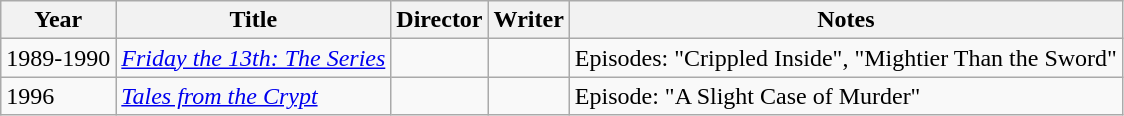<table class="wikitable">
<tr>
<th>Year</th>
<th>Title</th>
<th>Director</th>
<th>Writer</th>
<th>Notes</th>
</tr>
<tr>
<td>1989-1990</td>
<td><em><a href='#'>Friday the 13th: The Series</a></em></td>
<td></td>
<td></td>
<td>Episodes: "Crippled Inside", "Mightier Than the Sword"</td>
</tr>
<tr>
<td>1996</td>
<td><a href='#'><em>Tales from the Crypt</em></a></td>
<td></td>
<td></td>
<td>Episode: "A Slight Case of Murder"</td>
</tr>
</table>
